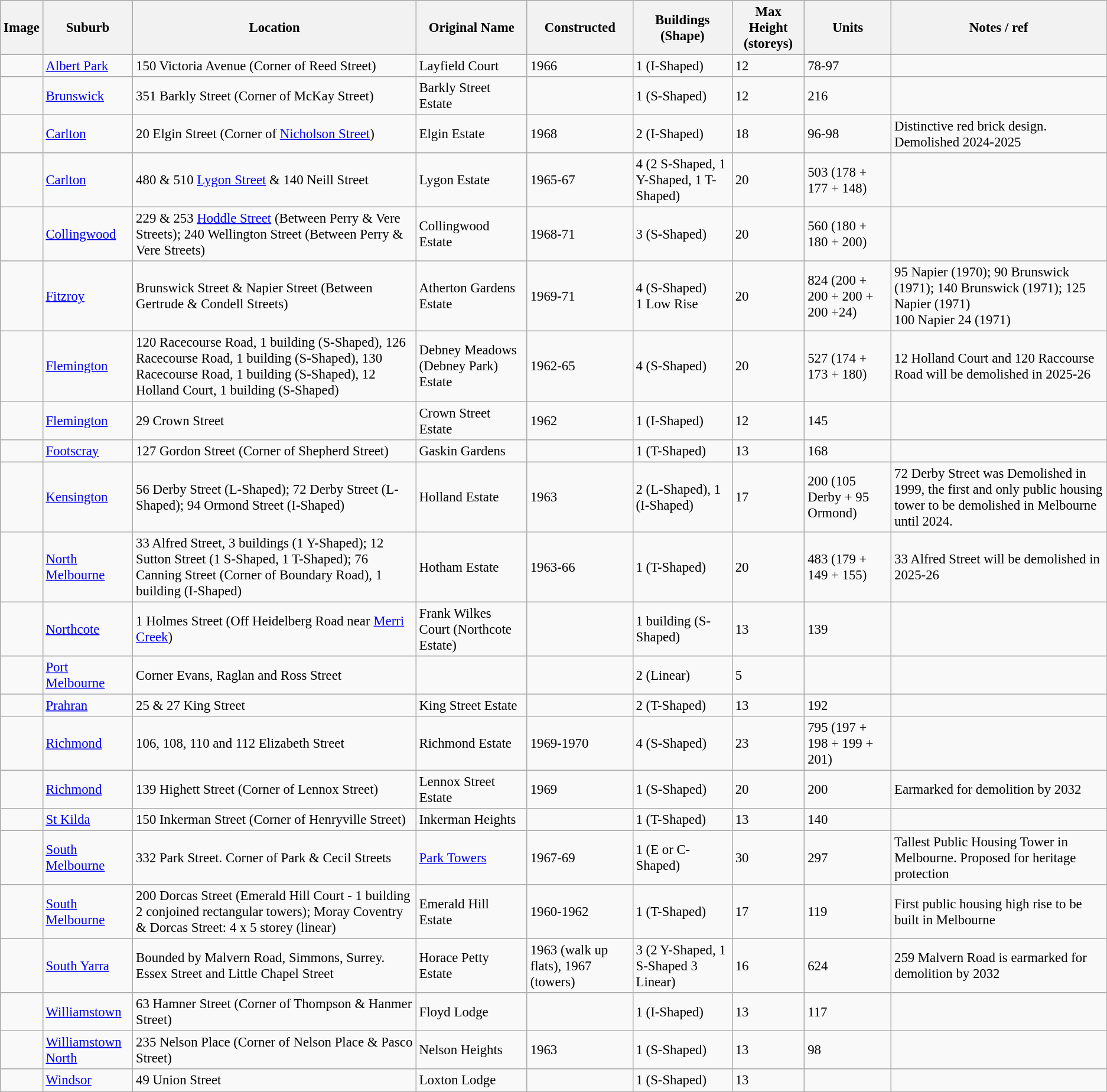<table class="wikitable sortable" style="font-size: 95%;">
<tr>
<th>Image</th>
<th>Suburb</th>
<th>Location</th>
<th>Original Name</th>
<th>Constructed</th>
<th>Buildings (Shape)</th>
<th>Max Height (storeys)</th>
<th>Units</th>
<th>Notes / ref</th>
</tr>
<tr>
<td></td>
<td><a href='#'>Albert Park</a></td>
<td>150 Victoria Avenue (Corner of Reed Street)</td>
<td>Layfield Court</td>
<td>1966</td>
<td>1 (I-Shaped)</td>
<td>12</td>
<td>78-97</td>
<td></td>
</tr>
<tr>
<td></td>
<td><a href='#'>Brunswick</a></td>
<td>351 Barkly Street (Corner of McKay Street)</td>
<td>Barkly Street Estate</td>
<td></td>
<td>1 (S-Shaped)</td>
<td>12</td>
<td>216</td>
<td></td>
</tr>
<tr>
<td></td>
<td><a href='#'>Carlton</a></td>
<td>20 Elgin Street (Corner of <a href='#'>Nicholson Street</a>)</td>
<td>Elgin Estate</td>
<td>1968</td>
<td>2 (I-Shaped)</td>
<td>18</td>
<td>96-98</td>
<td>Distinctive red brick design. Demolished 2024-2025</td>
</tr>
<tr>
<td></td>
<td><a href='#'>Carlton</a></td>
<td>480 & 510 <a href='#'>Lygon Street</a> & 140 Neill Street</td>
<td>Lygon Estate</td>
<td>1965-67</td>
<td>4 (2 S-Shaped, 1 Y-Shaped, 1 T-Shaped)</td>
<td>20</td>
<td>503 (178 + 177 + 148)</td>
<td></td>
</tr>
<tr>
<td></td>
<td><a href='#'>Collingwood</a></td>
<td>229 & 253 <a href='#'>Hoddle Street</a> (Between Perry & Vere Streets); 240 Wellington Street (Between Perry & Vere Streets)</td>
<td>Collingwood Estate</td>
<td>1968-71</td>
<td>3 (S-Shaped)</td>
<td>20</td>
<td>560 (180 + 180 + 200)</td>
<td></td>
</tr>
<tr>
<td></td>
<td><a href='#'>Fitzroy</a></td>
<td>Brunswick Street & Napier Street (Between Gertrude & Condell Streets)</td>
<td>Atherton Gardens Estate</td>
<td>1969-71</td>
<td>4 (S-Shaped)<br>1 Low Rise</td>
<td>20</td>
<td>824 (200 + 200 + 200 + 200 +24)</td>
<td>95 Napier (1970); 90 Brunswick (1971); 140 Brunswick (1971); 125 Napier (1971)<br>100 Napier 24 (1971)</td>
</tr>
<tr>
<td></td>
<td><a href='#'>Flemington</a></td>
<td>120 Racecourse Road, 1 building (S-Shaped), 126 Racecourse Road, 1 building (S-Shaped), 130 Racecourse Road, 1 building (S-Shaped), 12 Holland Court, 1 building (S-Shaped)</td>
<td>Debney Meadows (Debney Park) Estate</td>
<td>1962-65</td>
<td>4 (S-Shaped)</td>
<td>20</td>
<td>527 (174 + 173 + 180)</td>
<td>12 Holland Court and 120 Raccourse Road will be demolished in 2025-26</td>
</tr>
<tr>
<td></td>
<td><a href='#'>Flemington</a></td>
<td>29 Crown Street</td>
<td>Crown Street Estate</td>
<td>1962</td>
<td>1 (I-Shaped)</td>
<td>12</td>
<td>145</td>
<td></td>
</tr>
<tr>
<td></td>
<td><a href='#'>Footscray</a></td>
<td>127 Gordon Street (Corner of Shepherd Street)</td>
<td>Gaskin Gardens</td>
<td></td>
<td>1 (T-Shaped)</td>
<td>13</td>
<td>168</td>
<td></td>
</tr>
<tr>
<td></td>
<td><a href='#'>Kensington</a></td>
<td>56 Derby Street (L-Shaped); 72 Derby Street (L-Shaped); 94 Ormond Street (I-Shaped)</td>
<td>Holland Estate</td>
<td>1963</td>
<td>2 (L-Shaped), 1 (I-Shaped)</td>
<td>17</td>
<td>200 (105 Derby + 95 Ormond)</td>
<td>72 Derby Street was Demolished in 1999, the first and only public housing tower to be demolished in Melbourne until 2024.</td>
</tr>
<tr>
<td></td>
<td><a href='#'>North Melbourne</a></td>
<td>33 Alfred Street, 3 buildings (1 Y-Shaped); 12 Sutton Street (1 S-Shaped, 1 T-Shaped); 76 Canning Street (Corner of Boundary Road), 1 building (I-Shaped)</td>
<td>Hotham Estate</td>
<td>1963-66</td>
<td>1 (T-Shaped)</td>
<td>20</td>
<td>483 (179 + 149 + 155)</td>
<td>33 Alfred Street will be demolished in 2025-26</td>
</tr>
<tr>
<td></td>
<td><a href='#'>Northcote</a></td>
<td>1 Holmes Street (Off Heidelberg Road near <a href='#'>Merri Creek</a>)</td>
<td>Frank Wilkes Court (Northcote Estate)</td>
<td></td>
<td>1 building (S-Shaped)</td>
<td>13</td>
<td>139</td>
<td></td>
</tr>
<tr>
<td></td>
<td><a href='#'>Port Melbourne</a></td>
<td>Corner Evans, Raglan and Ross Street</td>
<td></td>
<td></td>
<td>2 (Linear)</td>
<td>5</td>
<td></td>
<td></td>
</tr>
<tr>
<td></td>
<td><a href='#'>Prahran</a></td>
<td>25 & 27 King Street</td>
<td>King Street Estate</td>
<td></td>
<td>2 (T-Shaped)</td>
<td>13</td>
<td>192</td>
<td></td>
</tr>
<tr>
<td></td>
<td><a href='#'>Richmond</a></td>
<td>106, 108, 110 and 112 Elizabeth Street</td>
<td>Richmond Estate</td>
<td>1969-1970</td>
<td>4 (S-Shaped)</td>
<td>23</td>
<td>795 (197 + 198 + 199 + 201)</td>
<td></td>
</tr>
<tr>
<td></td>
<td><a href='#'>Richmond</a></td>
<td>139 Highett Street (Corner of Lennox Street)</td>
<td>Lennox Street Estate</td>
<td>1969</td>
<td>1 (S-Shaped)</td>
<td>20</td>
<td>200</td>
<td>Earmarked for demolition by 2032</td>
</tr>
<tr>
<td></td>
<td><a href='#'>St Kilda</a></td>
<td>150 Inkerman Street (Corner of Henryville Street)</td>
<td>Inkerman Heights</td>
<td></td>
<td>1 (T-Shaped)</td>
<td>13</td>
<td>140</td>
<td></td>
</tr>
<tr>
<td></td>
<td><a href='#'>South Melbourne</a></td>
<td>332 Park Street. Corner of Park & Cecil Streets</td>
<td><a href='#'>Park Towers</a></td>
<td>1967-69</td>
<td>1 (E or C-Shaped)</td>
<td>30</td>
<td>297</td>
<td>Tallest Public Housing Tower in Melbourne. Proposed for heritage protection</td>
</tr>
<tr>
<td></td>
<td><a href='#'>South Melbourne</a></td>
<td>200 Dorcas Street (Emerald Hill Court - 1 building 2 conjoined rectangular towers); Moray Coventry & Dorcas Street: 4 x 5 storey (linear)</td>
<td>Emerald Hill Estate</td>
<td>1960-1962</td>
<td>1 (T-Shaped)</td>
<td>17</td>
<td>119</td>
<td>First public housing high rise to be built in Melbourne </td>
</tr>
<tr>
<td></td>
<td><a href='#'>South Yarra</a></td>
<td>Bounded by Malvern Road, Simmons, Surrey. Essex Street and Little Chapel Street</td>
<td>Horace Petty Estate</td>
<td>1963 (walk up flats), 1967 (towers)</td>
<td>3 (2 Y-Shaped, 1 S-Shaped 3 Linear)</td>
<td>16</td>
<td>624</td>
<td>259 Malvern Road is earmarked for demolition by 2032</td>
</tr>
<tr>
<td></td>
<td><a href='#'>Williamstown</a></td>
<td>63 Hamner Street (Corner of Thompson & Hanmer Street)</td>
<td>Floyd Lodge</td>
<td></td>
<td>1 (I-Shaped)</td>
<td>13</td>
<td>117</td>
<td></td>
</tr>
<tr>
<td></td>
<td><a href='#'>Williamstown North</a></td>
<td>235 Nelson Place (Corner of Nelson Place & Pasco Street)</td>
<td>Nelson Heights</td>
<td>1963</td>
<td>1 (S-Shaped)</td>
<td>13</td>
<td>98</td>
<td></td>
</tr>
<tr>
<td></td>
<td><a href='#'>Windsor</a></td>
<td>49 Union Street</td>
<td>Loxton Lodge</td>
<td></td>
<td>1 (S-Shaped)</td>
<td>13</td>
<td></td>
<td></td>
</tr>
</table>
